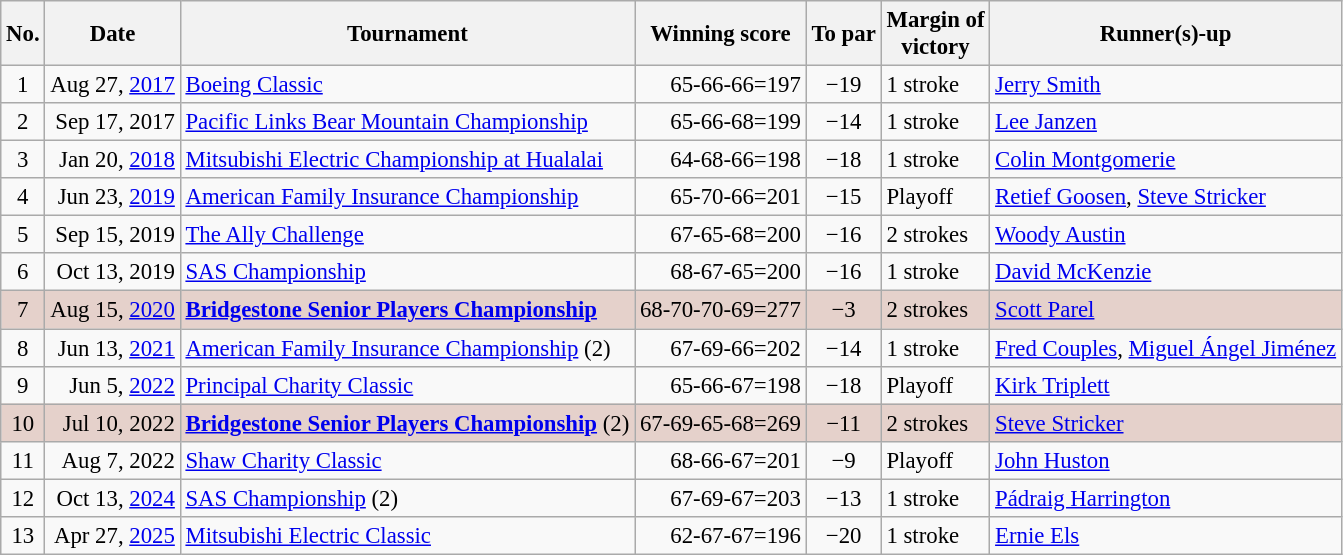<table class="wikitable" style="font-size:95%;">
<tr>
<th>No.</th>
<th>Date</th>
<th>Tournament</th>
<th>Winning score</th>
<th>To par</th>
<th>Margin of<br>victory</th>
<th>Runner(s)-up</th>
</tr>
<tr>
<td align=center>1</td>
<td align=right>Aug 27, <a href='#'>2017</a></td>
<td><a href='#'>Boeing Classic</a></td>
<td align=right>65-66-66=197</td>
<td align=center>−19</td>
<td>1 stroke</td>
<td> <a href='#'>Jerry Smith</a></td>
</tr>
<tr>
<td align=center>2</td>
<td align=right>Sep 17, 2017</td>
<td><a href='#'>Pacific Links Bear Mountain Championship</a></td>
<td align=right>65-66-68=199</td>
<td align=center>−14</td>
<td>1 stroke</td>
<td> <a href='#'>Lee Janzen</a></td>
</tr>
<tr>
<td align=center>3</td>
<td align=right>Jan 20, <a href='#'>2018</a></td>
<td><a href='#'>Mitsubishi Electric Championship at Hualalai</a></td>
<td align=right>64-68-66=198</td>
<td align=center>−18</td>
<td>1 stroke</td>
<td> <a href='#'>Colin Montgomerie</a></td>
</tr>
<tr>
<td align=center>4</td>
<td align=right>Jun 23, <a href='#'>2019</a></td>
<td><a href='#'>American Family Insurance Championship</a></td>
<td align=right>65-70-66=201</td>
<td align=center>−15</td>
<td>Playoff</td>
<td> <a href='#'>Retief Goosen</a>,  <a href='#'>Steve Stricker</a></td>
</tr>
<tr>
<td align=center>5</td>
<td align=right>Sep 15, 2019</td>
<td><a href='#'>The Ally Challenge</a></td>
<td align=right>67-65-68=200</td>
<td align=center>−16</td>
<td>2 strokes</td>
<td> <a href='#'>Woody Austin</a></td>
</tr>
<tr>
<td align=center>6</td>
<td align=right>Oct 13, 2019</td>
<td><a href='#'>SAS Championship</a></td>
<td align=right>68-67-65=200</td>
<td align=center>−16</td>
<td>1 stroke</td>
<td> <a href='#'>David McKenzie</a></td>
</tr>
<tr style="background:#e5d1cb;">
<td align=center>7</td>
<td align=right>Aug 15, <a href='#'>2020</a></td>
<td><strong><a href='#'>Bridgestone Senior Players Championship</a></strong></td>
<td align=right>68-70-70-69=277</td>
<td align=center>−3</td>
<td>2 strokes</td>
<td> <a href='#'>Scott Parel</a></td>
</tr>
<tr>
<td align=center>8</td>
<td align=right>Jun 13, <a href='#'>2021</a></td>
<td><a href='#'>American Family Insurance Championship</a> (2)</td>
<td align=right>67-69-66=202</td>
<td align=center>−14</td>
<td>1 stroke</td>
<td> <a href='#'>Fred Couples</a>,  <a href='#'>Miguel Ángel Jiménez</a></td>
</tr>
<tr>
<td align=center>9</td>
<td align=right>Jun 5, <a href='#'>2022</a></td>
<td><a href='#'>Principal Charity Classic</a></td>
<td align=right>65-66-67=198</td>
<td align=center>−18</td>
<td>Playoff</td>
<td> <a href='#'>Kirk Triplett</a></td>
</tr>
<tr style="background:#e5d1cb;">
<td align=center>10</td>
<td align=right>Jul 10, 2022</td>
<td><strong><a href='#'>Bridgestone Senior Players Championship</a></strong> (2)</td>
<td align=right>67-69-65-68=269</td>
<td align=center>−11</td>
<td>2 strokes</td>
<td> <a href='#'>Steve Stricker</a></td>
</tr>
<tr>
<td align=center>11</td>
<td align=right>Aug 7, 2022</td>
<td><a href='#'>Shaw Charity Classic</a></td>
<td align=right>68-66-67=201</td>
<td align=center>−9</td>
<td>Playoff</td>
<td> <a href='#'>John Huston</a></td>
</tr>
<tr>
<td align=center>12</td>
<td align=right>Oct 13, <a href='#'>2024</a></td>
<td><a href='#'>SAS Championship</a> (2)</td>
<td align=right>67-69-67=203</td>
<td align=center>−13</td>
<td>1 stroke</td>
<td> <a href='#'>Pádraig Harrington</a></td>
</tr>
<tr>
<td align=center>13</td>
<td align=right>Apr 27, <a href='#'>2025</a></td>
<td><a href='#'>Mitsubishi Electric Classic</a></td>
<td align=right>62-67-67=196</td>
<td align=center>−20</td>
<td>1 stroke</td>
<td> <a href='#'>Ernie Els</a></td>
</tr>
</table>
